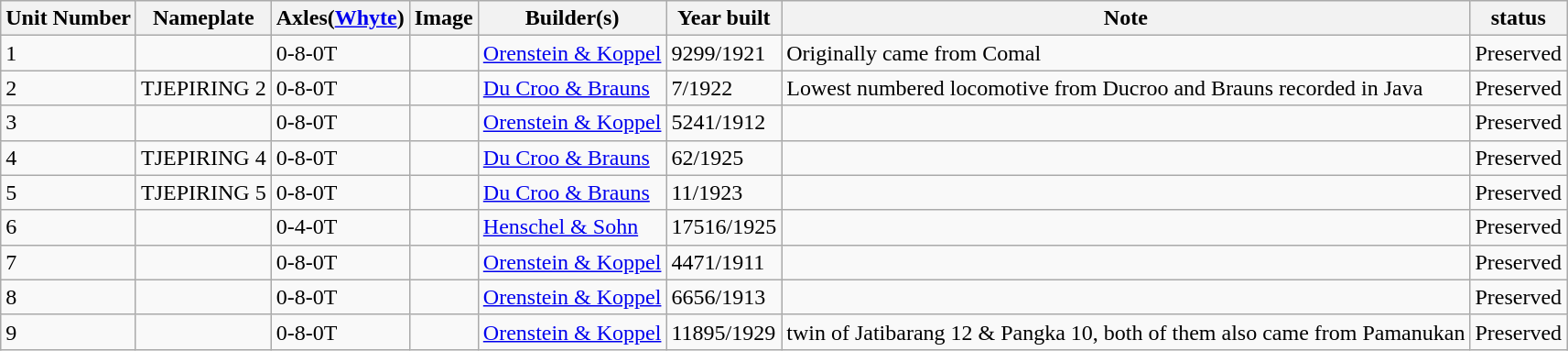<table class="wikitable">
<tr>
<th>Unit Number</th>
<th>Nameplate</th>
<th>Axles(<a href='#'>Whyte</a>)</th>
<th>Image</th>
<th>Builder(s)</th>
<th>Year built</th>
<th>Note</th>
<th>status</th>
</tr>
<tr>
<td>1</td>
<td></td>
<td>0-8-0T</td>
<td></td>
<td> <a href='#'>Orenstein & Koppel</a></td>
<td>9299/1921</td>
<td>Originally came from Comal</td>
<td>Preserved</td>
</tr>
<tr>
<td>2</td>
<td>TJEPIRING 2</td>
<td>0-8-0T</td>
<td></td>
<td> <a href='#'>Du Croo & Brauns</a></td>
<td>7/1922</td>
<td>Lowest numbered locomotive from Ducroo and Brauns recorded in Java</td>
<td>Preserved</td>
</tr>
<tr>
<td>3</td>
<td></td>
<td>0-8-0T</td>
<td></td>
<td> <a href='#'>Orenstein & Koppel</a></td>
<td>5241/1912</td>
<td></td>
<td>Preserved</td>
</tr>
<tr>
<td>4</td>
<td>TJEPIRING 4</td>
<td>0-8-0T</td>
<td></td>
<td> <a href='#'>Du Croo & Brauns</a></td>
<td>62/1925</td>
<td></td>
<td>Preserved</td>
</tr>
<tr>
<td>5</td>
<td>TJEPIRING 5</td>
<td>0-8-0T</td>
<td></td>
<td> <a href='#'>Du Croo & Brauns</a></td>
<td>11/1923</td>
<td></td>
<td>Preserved</td>
</tr>
<tr>
<td>6</td>
<td></td>
<td>0-4-0T</td>
<td></td>
<td> <a href='#'>Henschel & Sohn</a></td>
<td>17516/1925</td>
<td></td>
<td>Preserved</td>
</tr>
<tr>
<td>7</td>
<td></td>
<td>0-8-0T</td>
<td></td>
<td> <a href='#'>Orenstein & Koppel</a></td>
<td>4471/1911</td>
<td></td>
<td>Preserved</td>
</tr>
<tr>
<td>8</td>
<td></td>
<td>0-8-0T</td>
<td></td>
<td><a href='#'>Orenstein & Koppel</a></td>
<td>6656/1913</td>
<td></td>
<td>Preserved</td>
</tr>
<tr>
<td>9</td>
<td></td>
<td>0-8-0T</td>
<td></td>
<td> <a href='#'>Orenstein & Koppel</a></td>
<td>11895/1929</td>
<td>twin of Jatibarang 12 & Pangka 10, both of them also came from Pamanukan</td>
<td>Preserved</td>
</tr>
</table>
